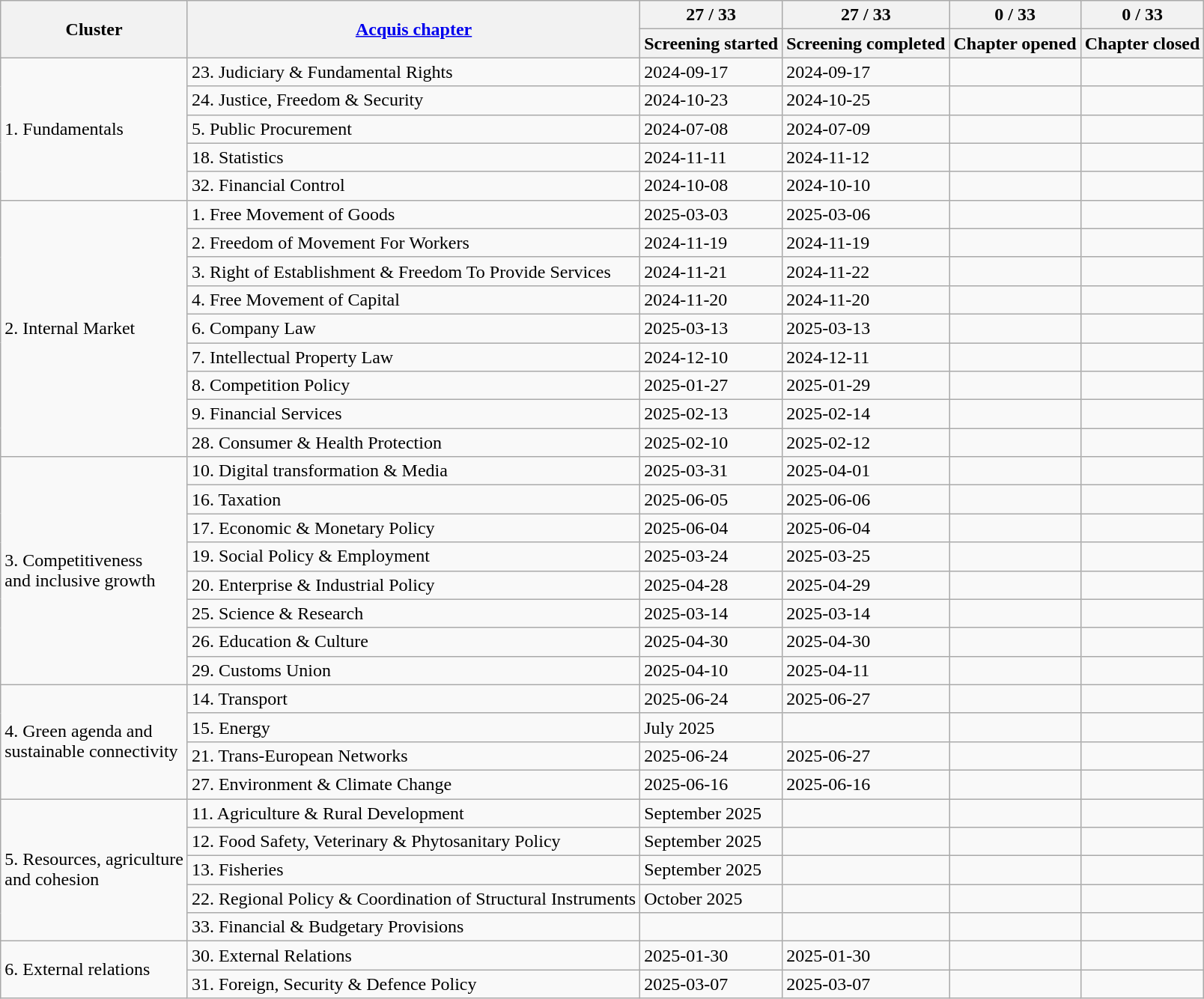<table Class="wikitable mw-collapsible mw-collapsed" style="text-align:left; font-size: 1.0em;">
<tr>
<th rowspan="2">Cluster</th>
<th rowspan="2"><a href='#'>Acquis chapter</a></th>
<th>27 / 33</th>
<th>27 / 33</th>
<th>0 / 33</th>
<th>0 / 33</th>
</tr>
<tr>
<th>Screening started</th>
<th>Screening completed</th>
<th>Chapter opened</th>
<th>Chapter closed</th>
</tr>
<tr>
<td rowspan="5">1. Fundamentals</td>
<td style="text-align:left;">23. Judiciary & Fundamental Rights</td>
<td>2024-09-17</td>
<td>2024-09-17</td>
<td></td>
<td></td>
</tr>
<tr>
<td style="text-align:left;">24. Justice, Freedom & Security</td>
<td>2024-10-23</td>
<td>2024-10-25</td>
<td></td>
<td></td>
</tr>
<tr>
<td style="text-align:left;">5. Public Procurement</td>
<td>2024-07-08</td>
<td>2024-07-09</td>
<td></td>
<td></td>
</tr>
<tr>
<td style="text-align:left;">18. Statistics</td>
<td>2024-11-11</td>
<td>2024-11-12</td>
<td></td>
<td></td>
</tr>
<tr>
<td style="text-align:left;">32. Financial Control</td>
<td>2024-10-08</td>
<td>2024-10-10</td>
<td></td>
<td></td>
</tr>
<tr>
<td rowspan="9">2. Internal Market</td>
<td style="text-align:left;">1. Free Movement of Goods</td>
<td>2025-03-03</td>
<td>2025-03-06</td>
<td></td>
<td></td>
</tr>
<tr>
<td style="text-align:left;">2. Freedom of Movement For Workers</td>
<td>2024-11-19</td>
<td>2024-11-19</td>
<td></td>
<td></td>
</tr>
<tr>
<td style="text-align:left;">3. Right of Establishment & Freedom To Provide Services</td>
<td>2024-11-21</td>
<td>2024-11-22</td>
<td></td>
<td></td>
</tr>
<tr>
<td style="text-align:left;">4. Free Movement of Capital</td>
<td>2024-11-20</td>
<td>2024-11-20</td>
<td></td>
<td></td>
</tr>
<tr>
<td style="text-align:left;">6. Company Law</td>
<td>2025-03-13</td>
<td>2025-03-13</td>
<td></td>
<td></td>
</tr>
<tr>
<td style="text-align:left;">7. Intellectual Property Law</td>
<td>2024-12-10</td>
<td>2024-12-11</td>
<td></td>
<td></td>
</tr>
<tr>
<td style="text-align:left;">8. Competition Policy</td>
<td>2025-01-27</td>
<td>2025-01-29</td>
<td></td>
<td></td>
</tr>
<tr>
<td style="text-align:left;">9. Financial Services</td>
<td>2025-02-13</td>
<td>2025-02-14</td>
<td></td>
<td></td>
</tr>
<tr>
<td style="text-align:left;">28. Consumer & Health Protection</td>
<td>2025-02-10</td>
<td>2025-02-12</td>
<td></td>
<td></td>
</tr>
<tr>
<td rowspan="8">3. Competitiveness<br>and inclusive growth</td>
<td style="text-align:left;">10. Digital transformation & Media</td>
<td>2025-03-31</td>
<td>2025-04-01</td>
<td></td>
<td></td>
</tr>
<tr>
<td Style="text-align:left;">16. Taxation</td>
<td>2025-06-05</td>
<td>2025-06-06</td>
<td></td>
<td></td>
</tr>
<tr>
<td Style="text-align:left;">17. Economic & Monetary Policy</td>
<td>2025-06-04</td>
<td>2025-06-04</td>
<td></td>
<td></td>
</tr>
<tr>
<td Style="text-align:left;">19. Social Policy & Employment</td>
<td>2025-03-24</td>
<td>2025-03-25</td>
<td></td>
<td></td>
</tr>
<tr>
<td Style="text-align:left;">20. Enterprise & Industrial Policy</td>
<td>2025-04-28</td>
<td>2025-04-29</td>
<td></td>
<td></td>
</tr>
<tr>
<td Style="text-align:left;">25. Science & Research</td>
<td>2025-03-14</td>
<td>2025-03-14</td>
<td></td>
<td></td>
</tr>
<tr>
<td Style="text-align:left;">26. Education & Culture</td>
<td>2025-04-30</td>
<td>2025-04-30</td>
<td></td>
<td></td>
</tr>
<tr>
<td Style="text-align:left;">29. Customs Union</td>
<td>2025-04-10</td>
<td>2025-04-11</td>
<td></td>
<td></td>
</tr>
<tr>
<td rowspan="4">4. Green agenda and<br>sustainable connectivity</td>
<td style="text-align:left;">14. Transport</td>
<td>2025-06-24</td>
<td>2025-06-27</td>
<td></td>
<td></td>
</tr>
<tr>
<td Style="text-align:left;">15. Energy</td>
<td>July 2025</td>
<td></td>
<td></td>
<td></td>
</tr>
<tr>
<td Style="text-align:left;">21. Trans-European Networks</td>
<td>2025-06-24</td>
<td>2025-06-27</td>
<td></td>
<td></td>
</tr>
<tr>
<td Style="text-align:left;">27. Environment & Climate Change</td>
<td>2025-06-16</td>
<td>2025-06-16</td>
<td></td>
<td></td>
</tr>
<tr>
<td rowspan="5">5. Resources, agriculture<br>and cohesion</td>
<td style="text-align:left;">11. Agriculture & Rural Development</td>
<td>September 2025</td>
<td></td>
<td></td>
<td></td>
</tr>
<tr>
<td Style="text-align:left;">12. Food Safety, Veterinary & Phytosanitary Policy</td>
<td>September 2025</td>
<td></td>
<td></td>
<td></td>
</tr>
<tr>
<td Style="text-align:left;">13. Fisheries</td>
<td>September 2025</td>
<td></td>
<td></td>
<td></td>
</tr>
<tr>
<td Style="text-align:left;">22. Regional Policy & Coordination of Structural Instruments</td>
<td>October 2025</td>
<td></td>
<td></td>
<td></td>
</tr>
<tr>
<td Style="text-align:left;">33. Financial & Budgetary Provisions</td>
<td></td>
<td></td>
<td></td>
<td></td>
</tr>
<tr>
<td rowspan="2">6. External relations</td>
<td style="text-align:left;">30. External Relations</td>
<td>2025-01-30</td>
<td>2025-01-30</td>
<td></td>
<td></td>
</tr>
<tr>
<td Style="text-align:left;">31. Foreign, Security & Defence Policy</td>
<td>2025-03-07</td>
<td>2025-03-07</td>
<td></td>
<td></td>
</tr>
</table>
